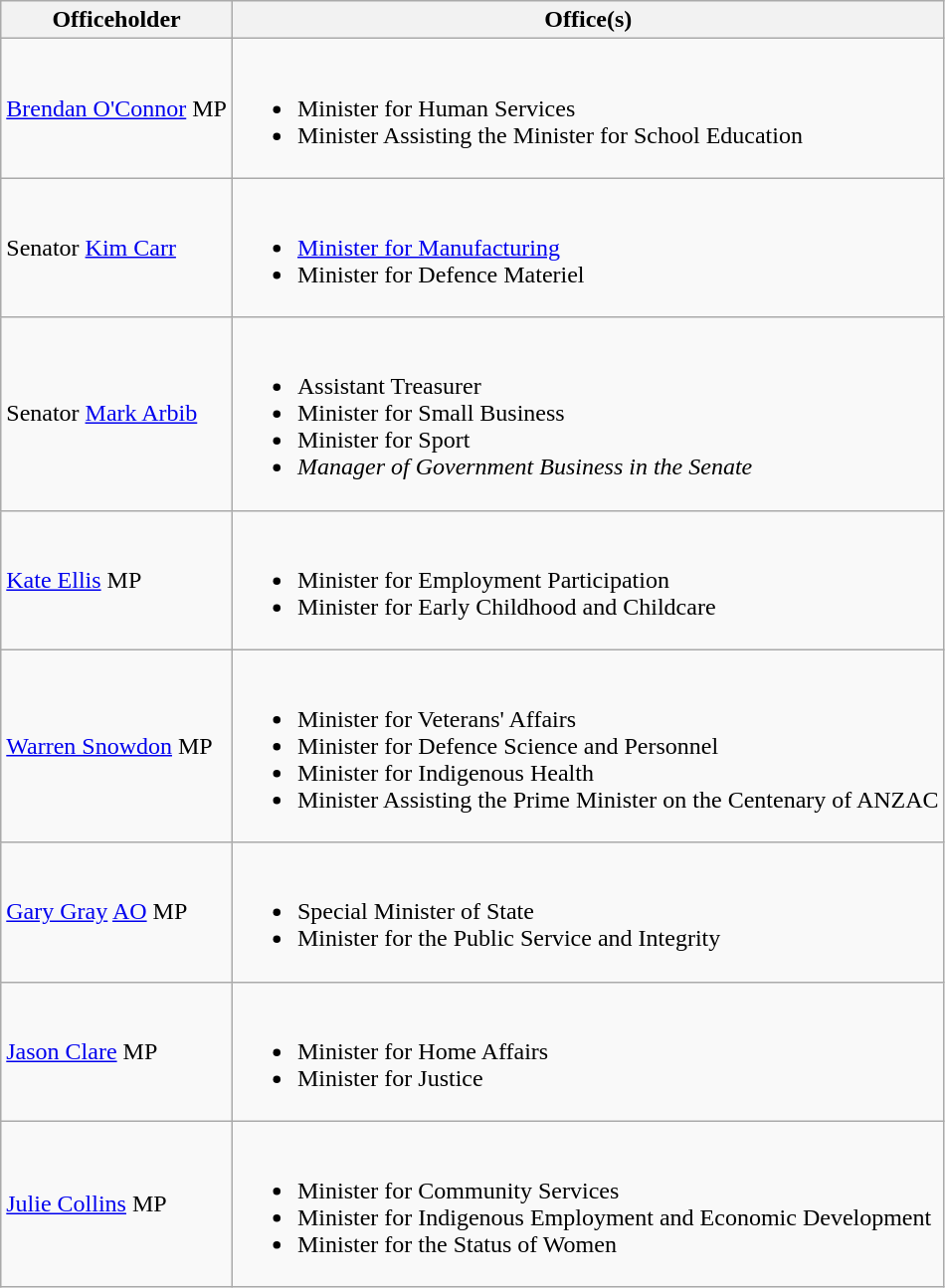<table class="wikitable">
<tr>
<th>Officeholder</th>
<th>Office(s)</th>
</tr>
<tr>
<td><a href='#'>Brendan O'Connor</a> MP</td>
<td><br><ul><li>Minister for Human Services</li><li>Minister Assisting the Minister for School Education</li></ul></td>
</tr>
<tr>
<td>Senator <a href='#'>Kim Carr</a></td>
<td><br><ul><li><a href='#'>Minister for Manufacturing</a></li><li>Minister for Defence Materiel</li></ul></td>
</tr>
<tr>
<td>Senator <a href='#'>Mark Arbib</a></td>
<td><br><ul><li>Assistant Treasurer</li><li>Minister for Small Business</li><li>Minister for Sport</li><li><em>Manager of Government Business in the Senate</em></li></ul></td>
</tr>
<tr>
<td><a href='#'>Kate Ellis</a> MP</td>
<td><br><ul><li>Minister for Employment Participation</li><li>Minister for Early Childhood and Childcare</li></ul></td>
</tr>
<tr>
<td><a href='#'>Warren Snowdon</a> MP</td>
<td><br><ul><li>Minister for Veterans' Affairs</li><li>Minister for Defence Science and Personnel</li><li>Minister for Indigenous Health</li><li>Minister Assisting the Prime Minister on the Centenary of ANZAC</li></ul></td>
</tr>
<tr>
<td><a href='#'>Gary Gray</a> <a href='#'>AO</a> MP</td>
<td><br><ul><li>Special Minister of State</li><li>Minister for the Public Service and Integrity</li></ul></td>
</tr>
<tr>
<td><a href='#'>Jason Clare</a> MP</td>
<td><br><ul><li>Minister for Home Affairs</li><li>Minister for Justice</li></ul></td>
</tr>
<tr>
<td><a href='#'>Julie Collins</a> MP</td>
<td><br><ul><li>Minister for Community Services</li><li>Minister for Indigenous Employment and Economic Development</li><li>Minister for the Status of Women</li></ul></td>
</tr>
</table>
